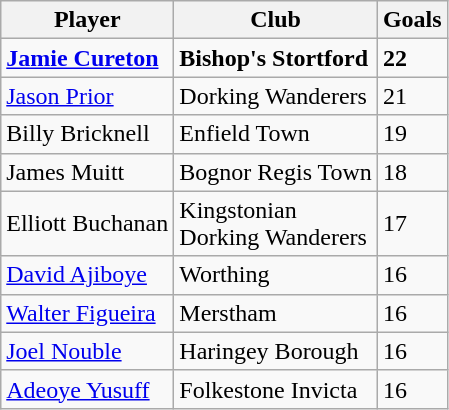<table class="wikitable">
<tr>
<th>Player</th>
<th>Club</th>
<th>Goals</th>
</tr>
<tr>
<td><strong><a href='#'>Jamie Cureton</a></strong></td>
<td><strong>Bishop's Stortford</strong></td>
<td><strong>22</strong></td>
</tr>
<tr>
<td><a href='#'>Jason Prior</a></td>
<td>Dorking Wanderers</td>
<td>21</td>
</tr>
<tr>
<td>Billy Bricknell</td>
<td>Enfield Town</td>
<td>19</td>
</tr>
<tr>
<td>James Muitt</td>
<td>Bognor Regis Town</td>
<td>18</td>
</tr>
<tr>
<td>Elliott Buchanan</td>
<td>Kingstonian<br>Dorking Wanderers</td>
<td>17</td>
</tr>
<tr>
<td><a href='#'>David Ajiboye</a></td>
<td>Worthing</td>
<td>16</td>
</tr>
<tr>
<td><a href='#'>Walter Figueira</a></td>
<td>Merstham</td>
<td>16</td>
</tr>
<tr>
<td><a href='#'>Joel Nouble</a></td>
<td>Haringey Borough</td>
<td>16</td>
</tr>
<tr>
<td><a href='#'>Adeoye Yusuff</a></td>
<td>Folkestone Invicta</td>
<td>16</td>
</tr>
</table>
